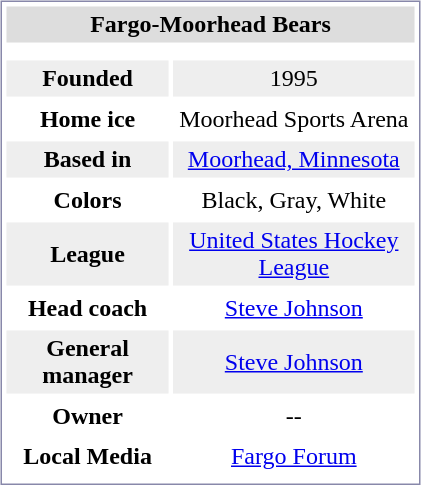<table style="margin:5px; border:1px solid #8888AA;" align=right cellpadding=3 cellspacing=3 width=280>
<tr align="center" bgcolor="#dddddd">
<td colspan=2><strong>Fargo-Moorhead Bears</strong></td>
</tr>
<tr align="center">
<td colspan=2></td>
</tr>
<tr align="center" bgcolor="#eeeeee">
<td><strong>Founded</strong></td>
<td>1995</td>
</tr>
<tr align="center">
<td><strong>Home ice</strong></td>
<td>Moorhead Sports Arena</td>
</tr>
<tr align="center" bgcolor="#eeeeee">
<td><strong>Based in</strong></td>
<td><a href='#'>Moorhead, Minnesota</a></td>
</tr>
<tr align="center">
<td><strong>Colors</strong></td>
<td>Black, Gray, White</td>
</tr>
<tr align="center" bgcolor="#eeeeee">
<td><strong>League</strong></td>
<td><a href='#'>United States Hockey League</a></td>
</tr>
<tr align="center">
<td><strong>Head coach</strong></td>
<td><a href='#'>Steve Johnson</a></td>
</tr>
<tr align="center" bgcolor="#eeeeee">
<td><strong>General manager</strong></td>
<td><a href='#'>Steve Johnson</a></td>
</tr>
<tr align="center">
<td><strong>Owner</strong></td>
<td>--</td>
</tr>
<tr align="center">
<td><strong>Local Media</strong></td>
<td><a href='#'>Fargo Forum</a></td>
</tr>
<tr align="center">
</tr>
</table>
